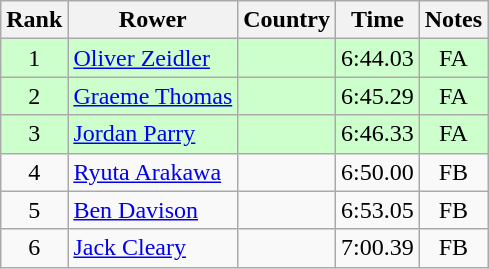<table class="wikitable" style="text-align:center">
<tr>
<th>Rank</th>
<th>Rower</th>
<th>Country</th>
<th>Time</th>
<th>Notes</th>
</tr>
<tr bgcolor=ccffcc>
<td>1</td>
<td align="left"><a href='#'>Oliver Zeidler</a></td>
<td align="left"></td>
<td>6:44.03</td>
<td>FA</td>
</tr>
<tr bgcolor=ccffcc>
<td>2</td>
<td align="left"><a href='#'>Graeme Thomas</a></td>
<td align="left"></td>
<td>6:45.29</td>
<td>FA</td>
</tr>
<tr bgcolor=ccffcc>
<td>3</td>
<td align="left"><a href='#'>Jordan Parry</a></td>
<td align="left"></td>
<td>6:46.33</td>
<td>FA</td>
</tr>
<tr>
<td>4</td>
<td align="left"><a href='#'>Ryuta Arakawa</a></td>
<td align="left"></td>
<td>6:50.00</td>
<td>FB</td>
</tr>
<tr>
<td>5</td>
<td align="left"><a href='#'>Ben Davison</a></td>
<td align="left"></td>
<td>6:53.05</td>
<td>FB</td>
</tr>
<tr>
<td>6</td>
<td align="left"><a href='#'>Jack Cleary</a></td>
<td align="left"></td>
<td>7:00.39</td>
<td>FB</td>
</tr>
</table>
